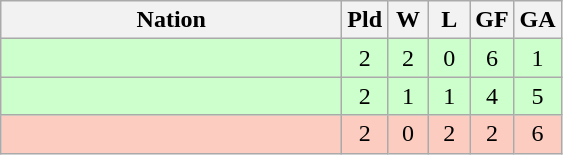<table class=wikitable style="text-align:center">
<tr>
<th width=220>Nation</th>
<th width=20>Pld</th>
<th width=20>W</th>
<th width=20>L</th>
<th width=20>GF</th>
<th width=20>GA</th>
</tr>
<tr bgcolor="#ccffcc">
<td align=left></td>
<td>2</td>
<td>2</td>
<td>0</td>
<td>6</td>
<td>1</td>
</tr>
<tr bgcolor="#ccffcc">
<td align=left></td>
<td>2</td>
<td>1</td>
<td>1</td>
<td>4</td>
<td>5</td>
</tr>
<tr bgcolor="#fcccc">
<td align=left></td>
<td>2</td>
<td>0</td>
<td>2</td>
<td>2</td>
<td>6</td>
</tr>
</table>
